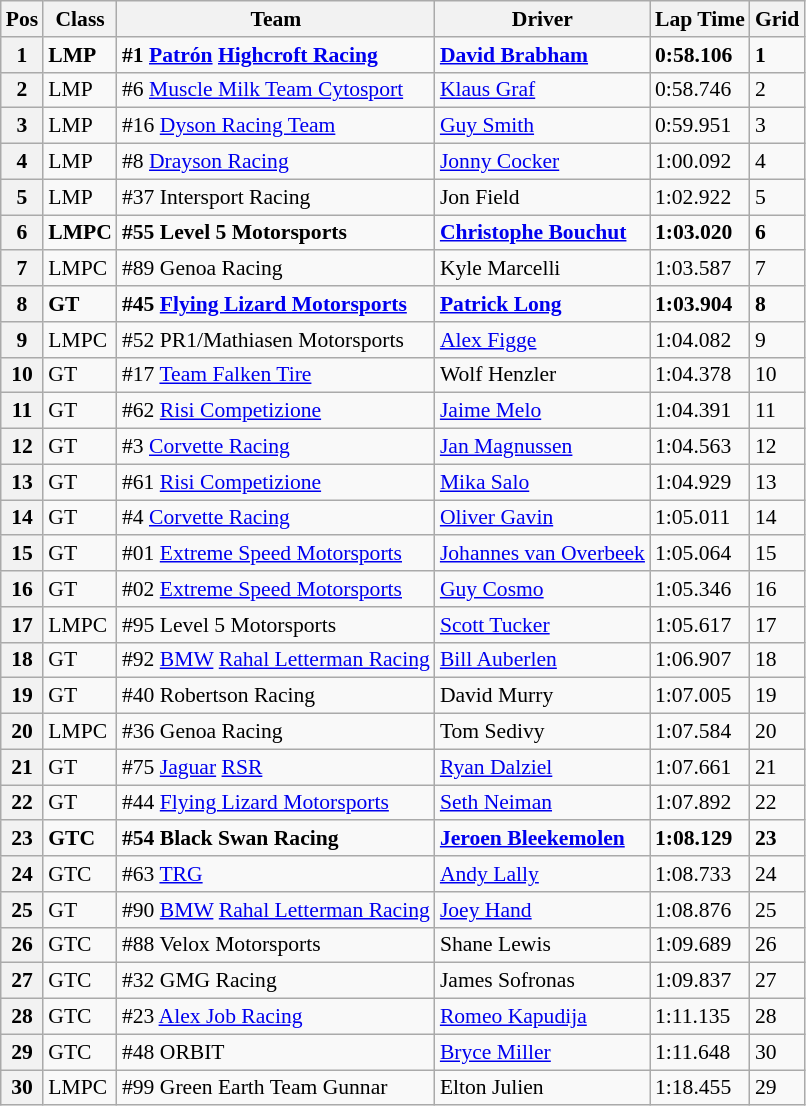<table class="wikitable" style="font-size: 90%;">
<tr>
<th>Pos</th>
<th>Class</th>
<th>Team</th>
<th>Driver</th>
<th>Lap Time</th>
<th>Grid</th>
</tr>
<tr style="font-weight:bold">
<th>1</th>
<td>LMP</td>
<td>#1 <a href='#'>Patrón</a> <a href='#'>Highcroft Racing</a></td>
<td><a href='#'>David Brabham</a></td>
<td>0:58.106</td>
<td>1</td>
</tr>
<tr>
<th>2</th>
<td>LMP</td>
<td>#6 <a href='#'>Muscle Milk Team Cytosport</a></td>
<td><a href='#'>Klaus Graf</a></td>
<td>0:58.746</td>
<td>2</td>
</tr>
<tr>
<th>3</th>
<td>LMP</td>
<td>#16 <a href='#'>Dyson Racing Team</a></td>
<td><a href='#'>Guy Smith</a></td>
<td>0:59.951</td>
<td>3</td>
</tr>
<tr>
<th>4</th>
<td>LMP</td>
<td>#8 <a href='#'>Drayson Racing</a></td>
<td><a href='#'>Jonny Cocker</a></td>
<td>1:00.092</td>
<td>4</td>
</tr>
<tr>
<th>5</th>
<td>LMP</td>
<td>#37 Intersport Racing</td>
<td>Jon Field</td>
<td>1:02.922</td>
<td>5</td>
</tr>
<tr style="font-weight:bold">
<th>6</th>
<td>LMPC</td>
<td>#55 Level 5 Motorsports</td>
<td><a href='#'>Christophe Bouchut</a></td>
<td>1:03.020</td>
<td>6</td>
</tr>
<tr>
<th>7</th>
<td>LMPC</td>
<td>#89 Genoa Racing</td>
<td>Kyle Marcelli</td>
<td>1:03.587</td>
<td>7</td>
</tr>
<tr style="font-weight:bold">
<th>8</th>
<td>GT</td>
<td>#45 <a href='#'>Flying Lizard Motorsports</a></td>
<td><a href='#'>Patrick Long</a></td>
<td>1:03.904</td>
<td>8</td>
</tr>
<tr>
<th>9</th>
<td>LMPC</td>
<td>#52 PR1/Mathiasen Motorsports</td>
<td><a href='#'>Alex Figge</a></td>
<td>1:04.082</td>
<td>9</td>
</tr>
<tr>
<th>10</th>
<td>GT</td>
<td>#17 <a href='#'>Team Falken Tire</a></td>
<td>Wolf Henzler</td>
<td>1:04.378</td>
<td>10</td>
</tr>
<tr>
<th>11</th>
<td>GT</td>
<td>#62 <a href='#'>Risi Competizione</a></td>
<td><a href='#'>Jaime Melo</a></td>
<td>1:04.391</td>
<td>11</td>
</tr>
<tr>
<th>12</th>
<td>GT</td>
<td>#3 <a href='#'>Corvette Racing</a></td>
<td><a href='#'>Jan Magnussen</a></td>
<td>1:04.563</td>
<td>12</td>
</tr>
<tr>
<th>13</th>
<td>GT</td>
<td>#61 <a href='#'>Risi Competizione</a></td>
<td><a href='#'>Mika Salo</a></td>
<td>1:04.929</td>
<td>13</td>
</tr>
<tr>
<th>14</th>
<td>GT</td>
<td>#4 <a href='#'>Corvette Racing</a></td>
<td><a href='#'>Oliver Gavin</a></td>
<td>1:05.011</td>
<td>14</td>
</tr>
<tr>
<th>15</th>
<td>GT</td>
<td>#01 <a href='#'>Extreme Speed Motorsports</a></td>
<td><a href='#'>Johannes van Overbeek</a></td>
<td>1:05.064</td>
<td>15</td>
</tr>
<tr>
<th>16</th>
<td>GT</td>
<td>#02 <a href='#'>Extreme Speed Motorsports</a></td>
<td><a href='#'>Guy Cosmo</a></td>
<td>1:05.346</td>
<td>16</td>
</tr>
<tr>
<th>17</th>
<td>LMPC</td>
<td>#95 Level 5 Motorsports</td>
<td><a href='#'>Scott Tucker</a></td>
<td>1:05.617</td>
<td>17</td>
</tr>
<tr>
<th>18</th>
<td>GT</td>
<td>#92 <a href='#'>BMW</a> <a href='#'>Rahal Letterman Racing</a></td>
<td><a href='#'>Bill Auberlen</a></td>
<td>1:06.907</td>
<td>18</td>
</tr>
<tr>
<th>19</th>
<td>GT</td>
<td>#40 Robertson Racing</td>
<td>David Murry</td>
<td>1:07.005</td>
<td>19</td>
</tr>
<tr>
<th>20</th>
<td>LMPC</td>
<td>#36 Genoa Racing</td>
<td>Tom Sedivy</td>
<td>1:07.584</td>
<td>20</td>
</tr>
<tr>
<th>21</th>
<td>GT</td>
<td>#75 <a href='#'>Jaguar</a> <a href='#'>RSR</a></td>
<td><a href='#'>Ryan Dalziel</a></td>
<td>1:07.661</td>
<td>21</td>
</tr>
<tr>
<th>22</th>
<td>GT</td>
<td>#44 <a href='#'>Flying Lizard Motorsports</a></td>
<td><a href='#'>Seth Neiman</a></td>
<td>1:07.892</td>
<td>22</td>
</tr>
<tr style="font-weight:bold">
<th>23</th>
<td>GTC</td>
<td>#54 Black Swan Racing</td>
<td><a href='#'>Jeroen Bleekemolen</a></td>
<td>1:08.129</td>
<td>23</td>
</tr>
<tr>
<th>24</th>
<td>GTC</td>
<td>#63 <a href='#'>TRG</a></td>
<td><a href='#'>Andy Lally</a></td>
<td>1:08.733</td>
<td>24</td>
</tr>
<tr>
<th>25</th>
<td>GT</td>
<td>#90 <a href='#'>BMW</a> <a href='#'>Rahal Letterman Racing</a></td>
<td><a href='#'>Joey Hand</a></td>
<td>1:08.876</td>
<td>25</td>
</tr>
<tr>
<th>26</th>
<td>GTC</td>
<td>#88 Velox Motorsports</td>
<td>Shane Lewis</td>
<td>1:09.689</td>
<td>26</td>
</tr>
<tr>
<th>27</th>
<td>GTC</td>
<td>#32 GMG Racing</td>
<td>James Sofronas</td>
<td>1:09.837</td>
<td>27</td>
</tr>
<tr>
<th>28</th>
<td>GTC</td>
<td>#23 <a href='#'>Alex Job Racing</a></td>
<td><a href='#'>Romeo Kapudija</a></td>
<td>1:11.135</td>
<td>28</td>
</tr>
<tr>
<th>29</th>
<td>GTC</td>
<td>#48 ORBIT</td>
<td><a href='#'>Bryce Miller</a></td>
<td>1:11.648</td>
<td>30</td>
</tr>
<tr>
<th>30</th>
<td>LMPC</td>
<td>#99 Green Earth Team Gunnar</td>
<td>Elton Julien</td>
<td>1:18.455</td>
<td>29</td>
</tr>
</table>
